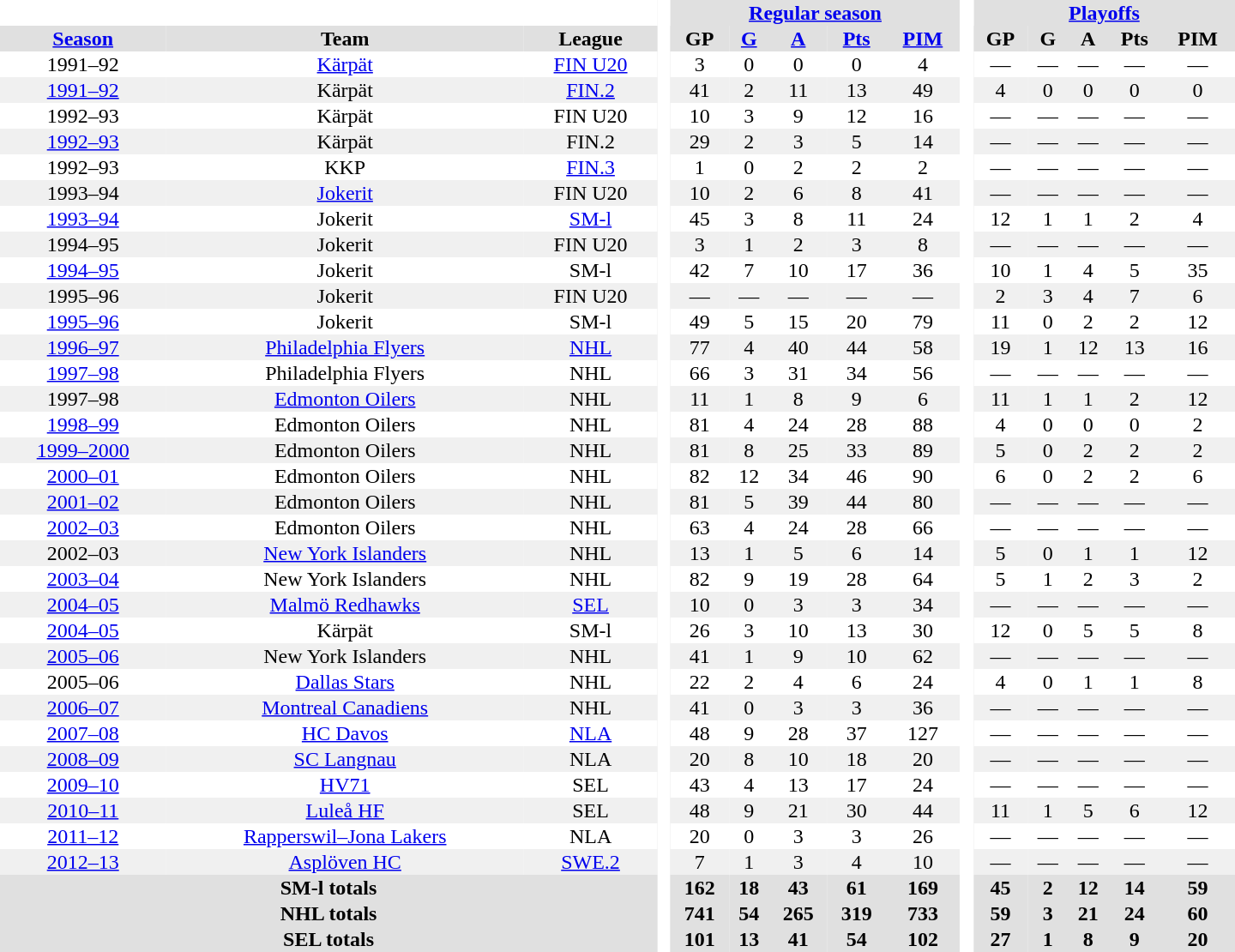<table border="0" cellpadding="1" cellspacing="0" style="text-align:center; width:60em">
<tr bgcolor="#e0e0e0">
<th colspan="3" bgcolor="#ffffff"> </th>
<th rowspan="99" bgcolor="#ffffff"> </th>
<th colspan="5"><a href='#'>Regular season</a></th>
<th rowspan="99" bgcolor="#ffffff"> </th>
<th colspan="5"><a href='#'>Playoffs</a></th>
</tr>
<tr bgcolor="#e0e0e0">
<th><a href='#'>Season</a></th>
<th>Team</th>
<th>League</th>
<th>GP</th>
<th><a href='#'>G</a></th>
<th><a href='#'>A</a></th>
<th><a href='#'>Pts</a></th>
<th><a href='#'>PIM</a></th>
<th>GP</th>
<th>G</th>
<th>A</th>
<th>Pts</th>
<th>PIM</th>
</tr>
<tr>
<td>1991–92</td>
<td><a href='#'>Kärpät</a></td>
<td><a href='#'>FIN U20</a></td>
<td>3</td>
<td>0</td>
<td>0</td>
<td>0</td>
<td>4</td>
<td>—</td>
<td>—</td>
<td>—</td>
<td>—</td>
<td>—</td>
</tr>
<tr bgcolor="#f0f0f0">
<td><a href='#'>1991–92</a></td>
<td>Kärpät</td>
<td><a href='#'>FIN.2</a></td>
<td>41</td>
<td>2</td>
<td>11</td>
<td>13</td>
<td>49</td>
<td>4</td>
<td>0</td>
<td>0</td>
<td>0</td>
<td>0</td>
</tr>
<tr>
<td>1992–93</td>
<td>Kärpät</td>
<td>FIN U20</td>
<td>10</td>
<td>3</td>
<td>9</td>
<td>12</td>
<td>16</td>
<td>—</td>
<td>—</td>
<td>—</td>
<td>—</td>
<td>—</td>
</tr>
<tr bgcolor="#f0f0f0">
<td><a href='#'>1992–93</a></td>
<td>Kärpät</td>
<td>FIN.2</td>
<td>29</td>
<td>2</td>
<td>3</td>
<td>5</td>
<td>14</td>
<td>—</td>
<td>—</td>
<td>—</td>
<td>—</td>
<td>—</td>
</tr>
<tr>
<td>1992–93</td>
<td>KKP</td>
<td><a href='#'>FIN.3</a></td>
<td>1</td>
<td>0</td>
<td>2</td>
<td>2</td>
<td>2</td>
<td>—</td>
<td>—</td>
<td>—</td>
<td>—</td>
<td>—</td>
</tr>
<tr bgcolor="#f0f0f0">
<td>1993–94</td>
<td><a href='#'>Jokerit</a></td>
<td>FIN U20</td>
<td>10</td>
<td>2</td>
<td>6</td>
<td>8</td>
<td>41</td>
<td>—</td>
<td>—</td>
<td>—</td>
<td>—</td>
<td>—</td>
</tr>
<tr>
<td><a href='#'>1993–94</a></td>
<td>Jokerit</td>
<td><a href='#'>SM-l</a></td>
<td>45</td>
<td>3</td>
<td>8</td>
<td>11</td>
<td>24</td>
<td>12</td>
<td>1</td>
<td>1</td>
<td>2</td>
<td>4</td>
</tr>
<tr bgcolor="#f0f0f0">
<td>1994–95</td>
<td>Jokerit</td>
<td>FIN U20</td>
<td>3</td>
<td>1</td>
<td>2</td>
<td>3</td>
<td>8</td>
<td>—</td>
<td>—</td>
<td>—</td>
<td>—</td>
<td>—</td>
</tr>
<tr>
<td><a href='#'>1994–95</a></td>
<td>Jokerit</td>
<td>SM-l</td>
<td>42</td>
<td>7</td>
<td>10</td>
<td>17</td>
<td>36</td>
<td>10</td>
<td>1</td>
<td>4</td>
<td>5</td>
<td>35</td>
</tr>
<tr bgcolor="#f0f0f0">
<td>1995–96</td>
<td>Jokerit</td>
<td>FIN U20</td>
<td>—</td>
<td>—</td>
<td>—</td>
<td>—</td>
<td>—</td>
<td>2</td>
<td>3</td>
<td>4</td>
<td>7</td>
<td>6</td>
</tr>
<tr>
<td><a href='#'>1995–96</a></td>
<td>Jokerit</td>
<td>SM-l</td>
<td>49</td>
<td>5</td>
<td>15</td>
<td>20</td>
<td>79</td>
<td>11</td>
<td>0</td>
<td>2</td>
<td>2</td>
<td>12</td>
</tr>
<tr bgcolor="#f0f0f0">
<td><a href='#'>1996–97</a></td>
<td><a href='#'>Philadelphia Flyers</a></td>
<td><a href='#'>NHL</a></td>
<td>77</td>
<td>4</td>
<td>40</td>
<td>44</td>
<td>58</td>
<td>19</td>
<td>1</td>
<td>12</td>
<td>13</td>
<td>16</td>
</tr>
<tr>
<td><a href='#'>1997–98</a></td>
<td>Philadelphia Flyers</td>
<td>NHL</td>
<td>66</td>
<td>3</td>
<td>31</td>
<td>34</td>
<td>56</td>
<td>—</td>
<td>—</td>
<td>—</td>
<td>—</td>
<td>—</td>
</tr>
<tr bgcolor="#f0f0f0">
<td>1997–98</td>
<td><a href='#'>Edmonton Oilers</a></td>
<td>NHL</td>
<td>11</td>
<td>1</td>
<td>8</td>
<td>9</td>
<td>6</td>
<td>11</td>
<td>1</td>
<td>1</td>
<td>2</td>
<td>12</td>
</tr>
<tr>
<td><a href='#'>1998–99</a></td>
<td>Edmonton Oilers</td>
<td>NHL</td>
<td>81</td>
<td>4</td>
<td>24</td>
<td>28</td>
<td>88</td>
<td>4</td>
<td>0</td>
<td>0</td>
<td>0</td>
<td>2</td>
</tr>
<tr bgcolor="#f0f0f0">
<td><a href='#'>1999–2000</a></td>
<td>Edmonton Oilers</td>
<td>NHL</td>
<td>81</td>
<td>8</td>
<td>25</td>
<td>33</td>
<td>89</td>
<td>5</td>
<td>0</td>
<td>2</td>
<td>2</td>
<td>2</td>
</tr>
<tr>
<td><a href='#'>2000–01</a></td>
<td>Edmonton Oilers</td>
<td>NHL</td>
<td>82</td>
<td>12</td>
<td>34</td>
<td>46</td>
<td>90</td>
<td>6</td>
<td>0</td>
<td>2</td>
<td>2</td>
<td>6</td>
</tr>
<tr bgcolor="#f0f0f0">
<td><a href='#'>2001–02</a></td>
<td>Edmonton Oilers</td>
<td>NHL</td>
<td>81</td>
<td>5</td>
<td>39</td>
<td>44</td>
<td>80</td>
<td>—</td>
<td>—</td>
<td>—</td>
<td>—</td>
<td>—</td>
</tr>
<tr>
<td><a href='#'>2002–03</a></td>
<td>Edmonton Oilers</td>
<td>NHL</td>
<td>63</td>
<td>4</td>
<td>24</td>
<td>28</td>
<td>66</td>
<td>—</td>
<td>—</td>
<td>—</td>
<td>—</td>
<td>—</td>
</tr>
<tr bgcolor="#f0f0f0">
<td>2002–03</td>
<td><a href='#'>New York Islanders</a></td>
<td>NHL</td>
<td>13</td>
<td>1</td>
<td>5</td>
<td>6</td>
<td>14</td>
<td>5</td>
<td>0</td>
<td>1</td>
<td>1</td>
<td>12</td>
</tr>
<tr>
<td><a href='#'>2003–04</a></td>
<td>New York Islanders</td>
<td>NHL</td>
<td>82</td>
<td>9</td>
<td>19</td>
<td>28</td>
<td>64</td>
<td>5</td>
<td>1</td>
<td>2</td>
<td>3</td>
<td>2</td>
</tr>
<tr bgcolor="#f0f0f0">
<td><a href='#'>2004–05</a></td>
<td><a href='#'>Malmö Redhawks</a></td>
<td><a href='#'>SEL</a></td>
<td>10</td>
<td>0</td>
<td>3</td>
<td>3</td>
<td>34</td>
<td>—</td>
<td>—</td>
<td>—</td>
<td>—</td>
<td>—</td>
</tr>
<tr>
<td><a href='#'>2004–05</a></td>
<td>Kärpät</td>
<td>SM-l</td>
<td>26</td>
<td>3</td>
<td>10</td>
<td>13</td>
<td>30</td>
<td>12</td>
<td>0</td>
<td>5</td>
<td>5</td>
<td>8</td>
</tr>
<tr bgcolor="#f0f0f0">
<td><a href='#'>2005–06</a></td>
<td>New York Islanders</td>
<td>NHL</td>
<td>41</td>
<td>1</td>
<td>9</td>
<td>10</td>
<td>62</td>
<td>—</td>
<td>—</td>
<td>—</td>
<td>—</td>
<td>—</td>
</tr>
<tr>
<td>2005–06</td>
<td><a href='#'>Dallas Stars</a></td>
<td>NHL</td>
<td>22</td>
<td>2</td>
<td>4</td>
<td>6</td>
<td>24</td>
<td>4</td>
<td>0</td>
<td>1</td>
<td>1</td>
<td>8</td>
</tr>
<tr bgcolor="#f0f0f0">
<td><a href='#'>2006–07</a></td>
<td><a href='#'>Montreal Canadiens</a></td>
<td>NHL</td>
<td>41</td>
<td>0</td>
<td>3</td>
<td>3</td>
<td>36</td>
<td>—</td>
<td>—</td>
<td>—</td>
<td>—</td>
<td>—</td>
</tr>
<tr>
<td><a href='#'>2007–08</a></td>
<td><a href='#'>HC Davos</a></td>
<td><a href='#'>NLA</a></td>
<td>48</td>
<td>9</td>
<td>28</td>
<td>37</td>
<td>127</td>
<td>—</td>
<td>—</td>
<td>—</td>
<td>—</td>
<td>—</td>
</tr>
<tr bgcolor="#f0f0f0">
<td><a href='#'>2008–09</a></td>
<td><a href='#'>SC Langnau</a></td>
<td>NLA</td>
<td>20</td>
<td>8</td>
<td>10</td>
<td>18</td>
<td>20</td>
<td>—</td>
<td>—</td>
<td>—</td>
<td>—</td>
<td>—</td>
</tr>
<tr>
<td><a href='#'>2009–10</a></td>
<td><a href='#'>HV71</a></td>
<td>SEL</td>
<td>43</td>
<td>4</td>
<td>13</td>
<td>17</td>
<td>24</td>
<td>—</td>
<td>—</td>
<td>—</td>
<td>—</td>
<td>—</td>
</tr>
<tr bgcolor="#f0f0f0">
<td><a href='#'>2010–11</a></td>
<td><a href='#'>Luleå HF</a></td>
<td>SEL</td>
<td>48</td>
<td>9</td>
<td>21</td>
<td>30</td>
<td>44</td>
<td>11</td>
<td>1</td>
<td>5</td>
<td>6</td>
<td>12</td>
</tr>
<tr>
<td><a href='#'>2011–12</a></td>
<td><a href='#'>Rapperswil–Jona Lakers</a></td>
<td>NLA</td>
<td>20</td>
<td>0</td>
<td>3</td>
<td>3</td>
<td>26</td>
<td>—</td>
<td>—</td>
<td>—</td>
<td>—</td>
<td>—</td>
</tr>
<tr bgcolor="#f0f0f0">
<td><a href='#'>2012–13</a></td>
<td><a href='#'>Asplöven HC</a></td>
<td><a href='#'>SWE.2</a></td>
<td>7</td>
<td>1</td>
<td>3</td>
<td>4</td>
<td>10</td>
<td>—</td>
<td>—</td>
<td>—</td>
<td>—</td>
<td>—</td>
</tr>
<tr bgcolor="#e0e0e0">
<th colspan="3">SM-l totals</th>
<th>162</th>
<th>18</th>
<th>43</th>
<th>61</th>
<th>169</th>
<th>45</th>
<th>2</th>
<th>12</th>
<th>14</th>
<th>59</th>
</tr>
<tr bgcolor="#e0e0e0">
<th colspan="3">NHL totals</th>
<th>741</th>
<th>54</th>
<th>265</th>
<th>319</th>
<th>733</th>
<th>59</th>
<th>3</th>
<th>21</th>
<th>24</th>
<th>60</th>
</tr>
<tr bgcolor="#e0e0e0">
<th colspan="3">SEL totals</th>
<th>101</th>
<th>13</th>
<th>41</th>
<th>54</th>
<th>102</th>
<th>27</th>
<th>1</th>
<th>8</th>
<th>9</th>
<th>20</th>
</tr>
</table>
